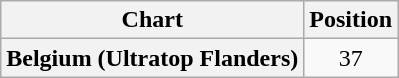<table class="wikitable plainrowheaders unsortable" style="text-align:center">
<tr>
<th>Chart</th>
<th>Position</th>
</tr>
<tr>
<th scope="row">Belgium (Ultratop Flanders)</th>
<td>37</td>
</tr>
</table>
